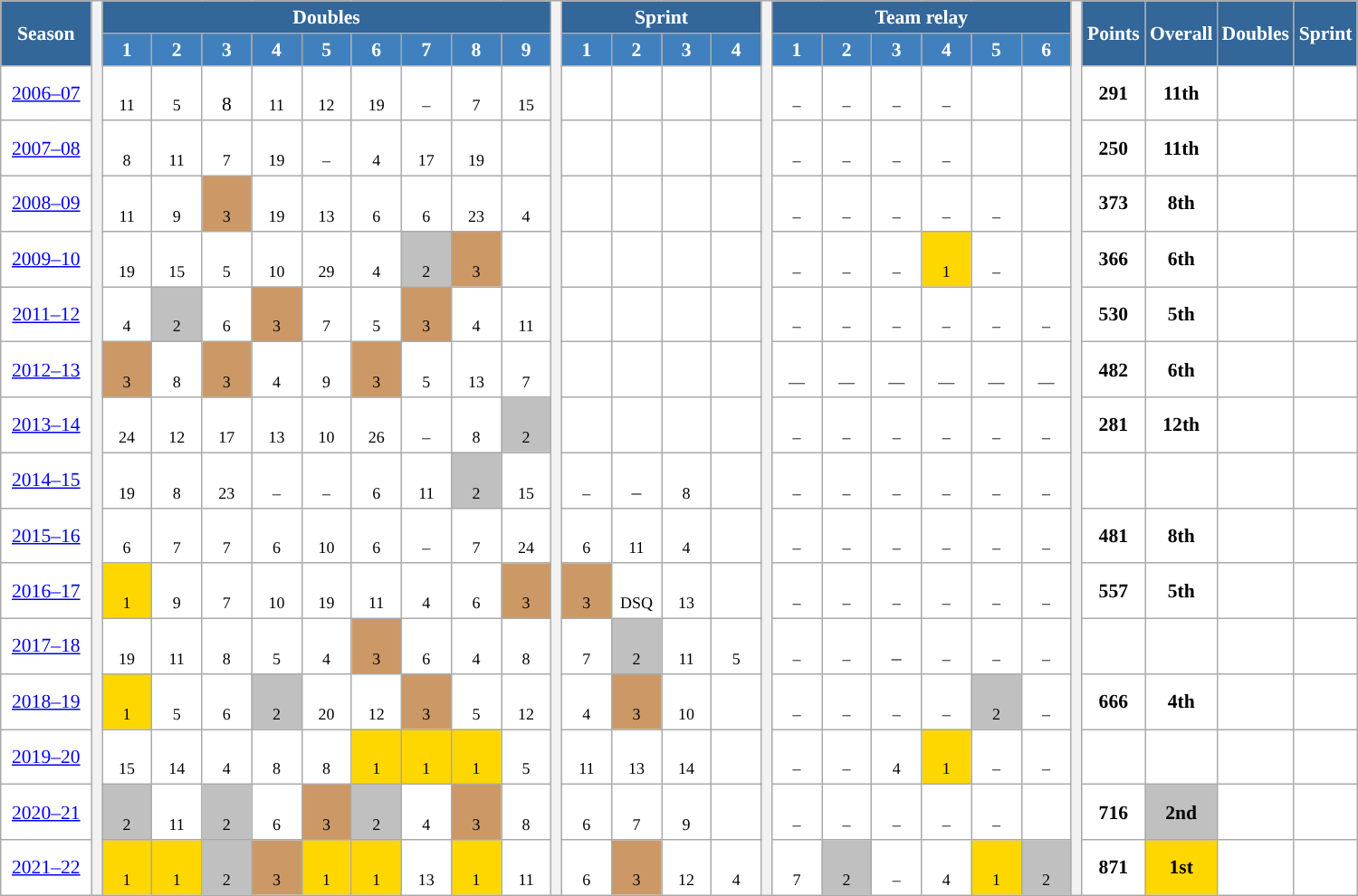<table class="wikitable" style="font-size:90%; text-align:center; border:grey solid 1px; border-collapse:collapse; background:#ffffff;">
<tr>
<th rowspan="2" style="background-color:#369; color:white; width:60px">Season</th>
<th rowspan="20" width="1px"></th>
<th colspan="9" style="background-color:#369; color:white;">Doubles</th>
<th rowspan="20" width="1px"></th>
<th colspan="4" style="background-color:#369; color:white;">Sprint</th>
<th rowspan="20" width="1px"></th>
<th colspan="6" style="background-color:#369; color:white;">Team relay</th>
<th rowspan="20" width="1px"></th>
<th rowspan="2" style="background-color:#369; color:white; width:40px">Points</th>
<th rowspan="2" style="background-color:#369; color:white; width:40px">Overall</th>
<th rowspan="2" style="background-color:#369; color:white; width:40px">Doubles</th>
<th rowspan="2" style="background-color:#369; color:white; width:40px">Sprint</th>
</tr>
<tr>
<th style="background-color:#4180be; color:white; width:30px">1</th>
<th style="background-color:#4180be; color:white; width:30px">2</th>
<th style="background-color:#4180be; color:white; width:30px">3</th>
<th style="background-color:#4180be; color:white; width:30px">4</th>
<th style="background-color:#4180be; color:white; width:30px">5</th>
<th style="background-color:#4180be; color:white; width:30px">6</th>
<th style="background-color:#4180be; color:white; width:30px">7</th>
<th style="background-color:#4180be; color:white; width:30px">8</th>
<th style="background-color:#4180be; color:white; width:30px">9</th>
<th style="background-color:#4180be; color:white; width:30px">1</th>
<th style="background-color:#4180be; color:white; width:30px">2</th>
<th style="background-color:#4180be; color:white; width:30px">3</th>
<th style="background-color:#4180be; color:white; width:30px">4</th>
<th style="background-color:#4180be; color:white; width:30px">1</th>
<th style="background-color:#4180be; color:white; width:30px">2</th>
<th style="background-color:#4180be; color:white; width:30px">3</th>
<th style="background-color:#4180be; color:white; width:30px">4</th>
<th style="background-color:#4180be; color:white; width:30px">5</th>
<th style="background-color:#4180be; color:white; width:30px">6</th>
</tr>
<tr>
<td><a href='#'>2006–07</a></td>
<td><br><small>11</small></td>
<td><br><small>5</small></td>
<td><br>8<small></small></td>
<td><br><small>11</small></td>
<td><br><small>12</small></td>
<td><br><small>19</small></td>
<td><br><small>–</small></td>
<td><br><small>7</small></td>
<td><br><small>15</small></td>
<td></td>
<td></td>
<td></td>
<td></td>
<td><br><small>–</small></td>
<td><br><small>–</small></td>
<td><br><small>–</small></td>
<td><br><small>–</small></td>
<td></td>
<td></td>
<td><strong>291</strong></td>
<td><strong>11th</strong></td>
<td></td>
<td></td>
</tr>
<tr>
<td><a href='#'>2007–08</a></td>
<td><br><small>8</small></td>
<td><br><small>11</small></td>
<td><br><small>7</small></td>
<td><br><small>19</small></td>
<td><br><small>–</small></td>
<td><br><small>4</small></td>
<td><br><small>17</small></td>
<td><br><small>19</small></td>
<td></td>
<td></td>
<td></td>
<td></td>
<td></td>
<td><br><small>–</small></td>
<td><br><small>–</small></td>
<td><br><small>–</small></td>
<td><br><small>–</small></td>
<td></td>
<td></td>
<td><strong>250</strong></td>
<td><strong>11th</strong></td>
<td></td>
<td></td>
</tr>
<tr>
<td><a href='#'>2008–09</a></td>
<td><br><small>11</small></td>
<td><br><small>9</small></td>
<td style="background:#cc9966;"><br><small>3</small></td>
<td><br><small>19</small></td>
<td><br><small>13</small></td>
<td><br><small>6</small></td>
<td><br><small>6</small></td>
<td><br><small>23</small></td>
<td><br><small>4</small></td>
<td></td>
<td></td>
<td></td>
<td></td>
<td><br><small>–</small></td>
<td><br><small>–</small></td>
<td><br><small>–</small></td>
<td><br><small>–</small></td>
<td><br><small>–</small></td>
<td></td>
<td><strong>373</strong></td>
<td><strong>8th</strong></td>
<td></td>
<td></td>
</tr>
<tr>
<td><a href='#'>2009–10</a></td>
<td><br><small>19</small></td>
<td><br><small>15</small></td>
<td><br><small>5</small></td>
<td><br><small>10</small></td>
<td><br><small>29</small></td>
<td><br><small>4</small></td>
<td style="background:silver;"><br><small>2</small></td>
<td style="background:#cc9966;"><br><small>3</small></td>
<td></td>
<td></td>
<td></td>
<td></td>
<td></td>
<td><br><small>–</small></td>
<td><br><small>–</small></td>
<td><br><small>–</small></td>
<td style="background:gold;"><br><small>1</small></td>
<td><br><small>–</small></td>
<td></td>
<td><strong>366</strong></td>
<td><strong>6th</strong></td>
<td></td>
<td></td>
</tr>
<tr>
<td><a href='#'>2011–12</a></td>
<td><br><small>4</small></td>
<td style="background:silver;"><br><small>2</small></td>
<td><br><small>6</small></td>
<td style="background:#cc9966;"><br><small>3</small></td>
<td><br><small>7</small></td>
<td><br><small>5</small></td>
<td style="background:#cc9966;"><br><small>3</small></td>
<td><br><small>4</small></td>
<td><br><small>11</small></td>
<td></td>
<td></td>
<td></td>
<td></td>
<td><br><small>–</small></td>
<td><br><small>–</small></td>
<td><br><small>–</small></td>
<td><br><small>–</small></td>
<td><br><small>–</small></td>
<td><br><small>–</small></td>
<td><strong>530</strong></td>
<td><strong>5th</strong></td>
<td></td>
<td></td>
</tr>
<tr>
<td><a href='#'>2012–13</a></td>
<td style="background:#cc9966;"><br><small>3</small></td>
<td><br><small>8</small></td>
<td style="background:#cc9966;"><br><small>3</small></td>
<td><br><small>4</small></td>
<td><br><small>9</small></td>
<td style="background:#cc9966;"><br><small>3</small></td>
<td><br><small>5</small></td>
<td><br><small>13</small></td>
<td><br><small>7</small></td>
<td></td>
<td></td>
<td></td>
<td></td>
<td><br><small>—</small></td>
<td><br><small>—</small></td>
<td><br><small>—</small></td>
<td><br><small>—</small></td>
<td><br><small>—</small></td>
<td><br><small>—</small></td>
<td><strong>482</strong></td>
<td><strong>6th</strong></td>
<td></td>
<td></td>
</tr>
<tr>
<td><a href='#'>2013–14</a></td>
<td><br><small>24</small></td>
<td><br><small>12</small></td>
<td><br><small>17</small></td>
<td><br><small>13</small></td>
<td><br><small>10</small></td>
<td><br><small>26</small></td>
<td><br><small>–</small></td>
<td><br><small>8</small></td>
<td style="background:silver;"><br><small>2</small></td>
<td></td>
<td></td>
<td></td>
<td></td>
<td><br><small>–</small></td>
<td><br><small>–</small></td>
<td><br><small>–</small></td>
<td><br><small>–</small></td>
<td><br><small>–</small></td>
<td><br><small>–</small></td>
<td><strong>281</strong></td>
<td><strong>12th</strong></td>
<td></td>
<td></td>
</tr>
<tr>
<td><a href='#'>2014–15</a></td>
<td><br><small>19</small></td>
<td><br><small>8</small></td>
<td><br><small>23</small></td>
<td><br><small>–</small></td>
<td><br><small>–</small></td>
<td><br><small>6</small></td>
<td><br><small>11</small></td>
<td style="background:silver;"><br><small>2</small></td>
<td><br><small>15</small></td>
<td><br><small>–</small></td>
<td><br>–<small></small></td>
<td><br><small>8</small></td>
<td></td>
<td><br><small>–</small></td>
<td><br><small>–</small></td>
<td><br><small>–</small></td>
<td><br><small>–</small></td>
<td><br><small>–</small></td>
<td><br><small>–</small></td>
<td></td>
<td></td>
<td></td>
<td></td>
</tr>
<tr>
<td><a href='#'>2015–16</a></td>
<td><br><small>6</small></td>
<td><br><small>7</small></td>
<td><br><small>7</small></td>
<td><br><small>6</small></td>
<td><br><small>10</small></td>
<td><br><small>6</small></td>
<td><br><small>–</small></td>
<td><br><small>7</small></td>
<td><br><small>24</small></td>
<td><br><small>6</small></td>
<td><br><small>11</small></td>
<td><br><small>4</small></td>
<td></td>
<td><br><small>–</small></td>
<td><br><small>–</small></td>
<td><br><small>–</small></td>
<td><br><small>–</small></td>
<td><br><small>–</small></td>
<td><br><small>–</small></td>
<td><strong>481</strong></td>
<td><strong>8th</strong></td>
<td></td>
<td></td>
</tr>
<tr>
<td><a href='#'>2016–17</a></td>
<td style="background:gold;"><br><small>1</small></td>
<td><br><small>9</small></td>
<td><br><small>7</small></td>
<td><br><small>10</small></td>
<td><br><small>19</small></td>
<td><br><small>11</small></td>
<td><br><small>4</small></td>
<td><br><small>6</small></td>
<td style="background:#cc9966;"><br><small>3</small></td>
<td style="background:#cc9966;"><br><small>3</small></td>
<td><br><small>DSQ</small></td>
<td><br><small>13</small></td>
<td></td>
<td><br><small>–</small></td>
<td><br><small>–</small></td>
<td><br><small>–</small></td>
<td><br><small>–</small></td>
<td><br><small>–</small></td>
<td><br><small>–</small></td>
<td><strong>557</strong></td>
<td><strong>5th</strong></td>
<td></td>
<td></td>
</tr>
<tr>
<td><a href='#'>2017–18</a></td>
<td><br><small>19</small></td>
<td><br><small>11</small></td>
<td><br><small>8</small></td>
<td><br><small>5</small></td>
<td><br><small>4</small></td>
<td style="background:#cc9966;"><br><small>3</small></td>
<td><br><small>6</small></td>
<td><br><small>4</small></td>
<td><br><small>8</small></td>
<td><br><small>7</small></td>
<td style="background:silver;"><br><small>2</small></td>
<td><br><small>11</small></td>
<td><br><small>5</small></td>
<td><br><small>–</small></td>
<td><br><small>–</small></td>
<td><br>–<small></small></td>
<td><br><small>–</small></td>
<td><br><small>–</small></td>
<td><br><small>–</small></td>
<td></td>
<td></td>
<td></td>
<td></td>
</tr>
<tr>
<td><a href='#'>2018–19</a></td>
<td style="background:gold;"><br><small>1</small></td>
<td><br><small>5</small></td>
<td><br><small>6</small></td>
<td style="background:silver;"><br><small>2</small></td>
<td><br><small>20</small></td>
<td><br><small>12</small></td>
<td style="background:#cc9966;"><br><small>3</small></td>
<td><br><small>5</small></td>
<td><br><small>12</small></td>
<td><br><small>4</small></td>
<td style="background:#cc9966;"><br><small>3</small></td>
<td><br><small>10</small></td>
<td></td>
<td><br><small>–</small></td>
<td><br><small>–</small></td>
<td><br><small>–</small></td>
<td><br><small>–</small></td>
<td style="background:silver;"><br><small>2</small></td>
<td><br><small>–</small></td>
<td><strong>666</strong></td>
<td><strong>4th</strong></td>
<td></td>
<td></td>
</tr>
<tr>
<td><a href='#'>2019–20</a></td>
<td><br><small>15</small></td>
<td><br><small>14</small></td>
<td><br><small>4</small></td>
<td><br><small>8</small></td>
<td><br><small>8</small></td>
<td style="background:gold;"><br><small>1</small></td>
<td style="background:gold;"><br><small>1</small></td>
<td style="background:gold;"><br><small>1</small></td>
<td><br><small>5</small></td>
<td><br><small>11</small></td>
<td><br><small>13</small></td>
<td><br><small>14</small></td>
<td></td>
<td><br><small>–</small></td>
<td><br><small>–</small></td>
<td><br><small>4</small></td>
<td style="background:gold;"><br><small>1</small></td>
<td><br><small>–</small></td>
<td><br><small>–</small></td>
<td></td>
<td></td>
<td></td>
<td></td>
</tr>
<tr>
<td><a href='#'>2020–21</a></td>
<td style="background:silver;"><br><small>2</small></td>
<td><br><small>11</small></td>
<td style="background:silver;"><br><small>2</small></td>
<td><br><small>6</small></td>
<td style="background:#cc9966;"><br><small>3</small></td>
<td style="background:silver;"><br><small>2</small></td>
<td><br><small>4</small></td>
<td style="background:#cc9966;"><br><small>3</small></td>
<td><br><small>8</small></td>
<td><br><small>6</small></td>
<td><br><small>7</small></td>
<td><br><small>9</small></td>
<td></td>
<td><br><small>–</small></td>
<td><br><small>–</small></td>
<td><br><small>–</small></td>
<td><br><small>–</small></td>
<td><br><small>–</small></td>
<td><br><small></small></td>
<td><strong>716</strong></td>
<td style="background:silver;"><strong>2nd</strong></td>
<td></td>
<td></td>
</tr>
<tr>
<td><a href='#'>2021–22</a></td>
<td style="background:gold;"><br><small>1</small></td>
<td style="background:gold;"><br><small>1</small></td>
<td style="background:silver;"><br><small>2</small></td>
<td style="background:#cc9966;"><br><small>3</small></td>
<td style="background:gold;"><br><small>1</small></td>
<td style="background:gold;"><br><small>1</small></td>
<td><br><small>13</small></td>
<td style="background:gold;"><br><small>1</small></td>
<td><br><small>11</small></td>
<td><br><small>6</small></td>
<td style="background:#cc9966;"><br><small>3</small></td>
<td><br><small>12</small></td>
<td><br><small>4</small></td>
<td><br><small>7</small></td>
<td style="background:silver;"><br><small>2</small></td>
<td><br><small>–</small></td>
<td><br><small>4</small></td>
<td style="background:gold;"><br><small>1</small></td>
<td style="background:silver;"><br><small>2</small></td>
<td><strong>871</strong></td>
<td style="background:gold;"><strong>1st</strong></td>
<td></td>
<td></td>
</tr>
</table>
